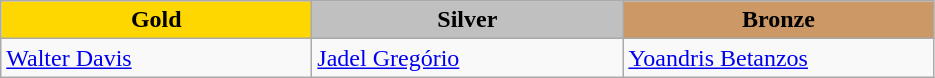<table class="wikitable" style="text-align:left">
<tr align="center">
<td width=200 bgcolor=gold><strong>Gold</strong></td>
<td width=200 bgcolor=silver><strong>Silver</strong></td>
<td width=200 bgcolor=CC9966><strong>Bronze</strong></td>
</tr>
<tr>
<td><a href='#'>Walter Davis</a><br><em></em></td>
<td><a href='#'>Jadel Gregório</a><br><em></em></td>
<td><a href='#'>Yoandris Betanzos</a><br><em></em></td>
</tr>
</table>
